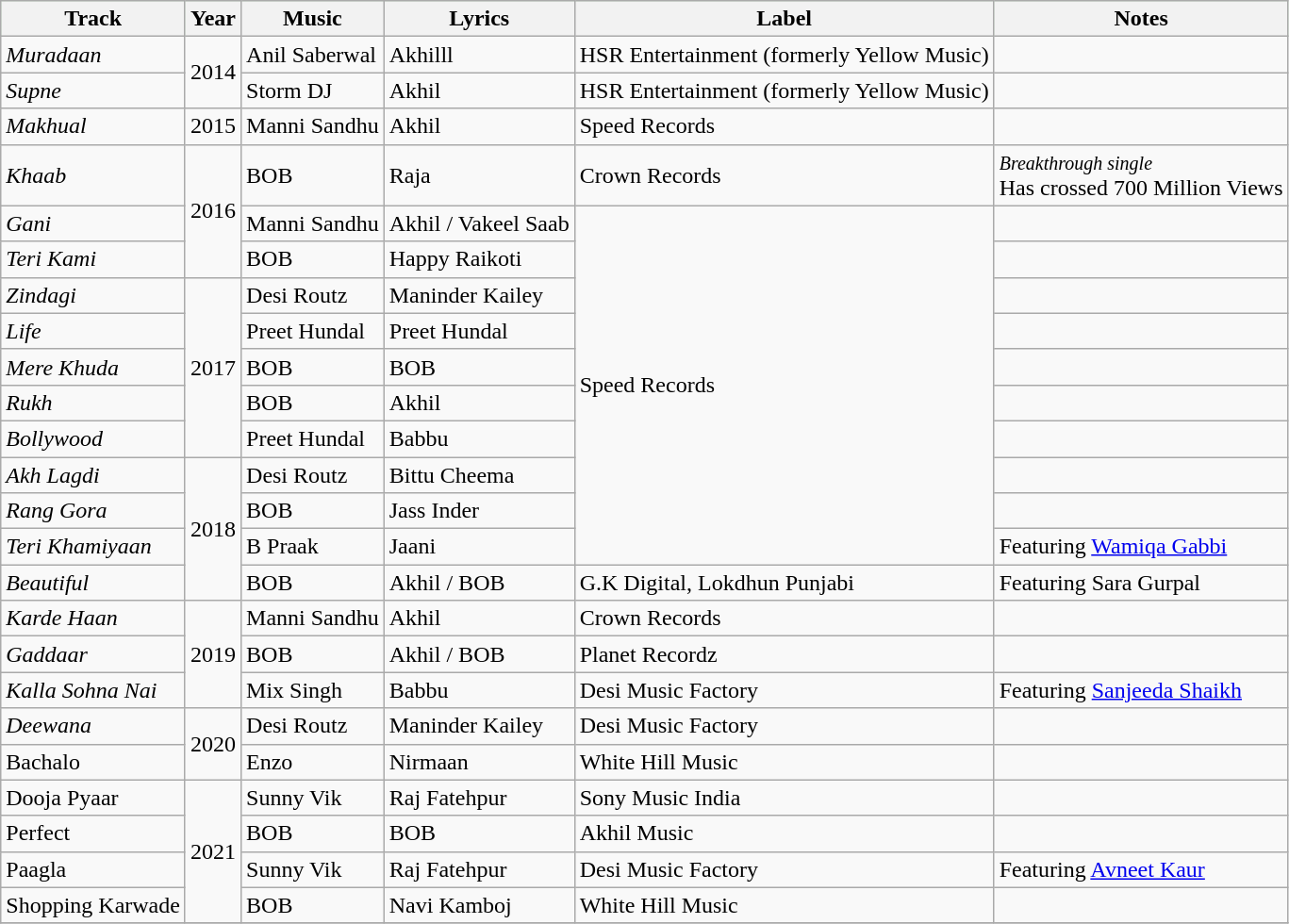<table class="wikitable">
<tr style="background:#cfc; text-align:center;">
<th>Track</th>
<th>Year</th>
<th>Music</th>
<th>Lyrics</th>
<th>Label</th>
<th>Notes</th>
</tr>
<tr>
<td><em>Muradaan</em></td>
<td rowspan="2">2014</td>
<td>Anil Saberwal</td>
<td>Akhilll</td>
<td>HSR Entertainment (formerly Yellow Music)</td>
<td></td>
</tr>
<tr>
<td><em>Supne</em></td>
<td>Storm DJ</td>
<td>Akhil</td>
<td>HSR Entertainment (formerly Yellow Music)</td>
<td></td>
</tr>
<tr>
<td><em>Makhual</em></td>
<td>2015</td>
<td>Manni Sandhu</td>
<td>Akhil</td>
<td>Speed Records</td>
<td></td>
</tr>
<tr>
<td><em>Khaab</em></td>
<td rowspan="3">2016</td>
<td>BOB</td>
<td>Raja</td>
<td>Crown Records</td>
<td><em><small>Breakthrough single</small></em><br>Has crossed 700 Million Views</td>
</tr>
<tr>
<td><em>Gani</em></td>
<td>Manni Sandhu</td>
<td>Akhil / Vakeel Saab</td>
<td rowspan="10">Speed Records</td>
<td></td>
</tr>
<tr>
<td><em>Teri Kami</em></td>
<td>BOB</td>
<td>Happy Raikoti</td>
<td></td>
</tr>
<tr>
<td><em>Zindagi</em></td>
<td rowspan="5">2017</td>
<td>Desi Routz</td>
<td>Maninder Kailey</td>
<td></td>
</tr>
<tr>
<td><em>Life</em></td>
<td>Preet Hundal</td>
<td>Preet Hundal</td>
<td></td>
</tr>
<tr>
<td><em>Mere Khuda</em></td>
<td>BOB</td>
<td>BOB</td>
<td></td>
</tr>
<tr>
<td><em>Rukh</em></td>
<td>BOB</td>
<td>Akhil</td>
<td></td>
</tr>
<tr>
<td><em>Bollywood</em></td>
<td>Preet Hundal</td>
<td>Babbu</td>
<td></td>
</tr>
<tr>
<td><em>Akh Lagdi</em></td>
<td rowspan="4">2018</td>
<td>Desi Routz</td>
<td>Bittu Cheema</td>
<td></td>
</tr>
<tr>
<td><em>Rang Gora</em></td>
<td>BOB</td>
<td>Jass Inder</td>
<td></td>
</tr>
<tr>
<td><em>Teri Khamiyaan</em></td>
<td>B Praak</td>
<td>Jaani</td>
<td> Featuring <a href='#'>Wamiqa Gabbi</a></td>
</tr>
<tr>
<td><em>Beautiful</em></td>
<td>BOB</td>
<td>Akhil / BOB</td>
<td>G.K Digital, Lokdhun Punjabi</td>
<td>Featuring Sara Gurpal</td>
</tr>
<tr>
<td><em>Karde Haan</em></td>
<td rowspan="3">2019</td>
<td>Manni Sandhu</td>
<td>Akhil</td>
<td>Crown Records</td>
<td></td>
</tr>
<tr>
<td><em>Gaddaar</em></td>
<td>BOB</td>
<td>Akhil / BOB</td>
<td>Planet Recordz</td>
<td></td>
</tr>
<tr>
<td><em>Kalla Sohna Nai</em></td>
<td>Mix Singh</td>
<td>Babbu</td>
<td>Desi Music Factory</td>
<td> Featuring <a href='#'>Sanjeeda Shaikh</a></td>
</tr>
<tr>
<td><em>Deewana</em></td>
<td rowspan="2">2020</td>
<td>Desi Routz</td>
<td>Maninder Kailey</td>
<td>Desi Music Factory</td>
<td></td>
</tr>
<tr>
<td>Bachalo</td>
<td>Enzo</td>
<td>Nirmaan</td>
<td>White Hill Music</td>
<td></td>
</tr>
<tr>
<td>Dooja Pyaar</td>
<td rowspan="4">2021</td>
<td>Sunny Vik</td>
<td>Raj Fatehpur</td>
<td>Sony Music India</td>
<td></td>
</tr>
<tr>
<td>Perfect</td>
<td>BOB</td>
<td>BOB</td>
<td>Akhil Music</td>
<td></td>
</tr>
<tr>
<td>Paagla</td>
<td>Sunny Vik</td>
<td>Raj Fatehpur</td>
<td>Desi Music Factory</td>
<td> Featuring <a href='#'>Avneet Kaur</a></td>
</tr>
<tr>
<td>Shopping Karwade</td>
<td>BOB</td>
<td>Navi Kamboj</td>
<td>White Hill Music</td>
<td></td>
</tr>
<tr>
</tr>
</table>
